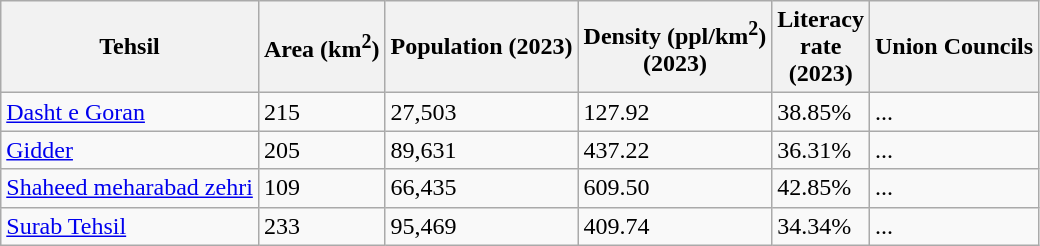<table class="wikitable sortable static-row-numbers static-row-header-hash">
<tr>
<th>Tehsil</th>
<th>Area (km<sup>2</sup>)</th>
<th>Population (2023)</th>
<th>Density (ppl/km<sup>2</sup>)<br>(2023)</th>
<th>Literacy<br>rate<br>(2023)</th>
<th>Union Councils</th>
</tr>
<tr>
<td><a href='#'>Dasht e Goran</a></td>
<td>215</td>
<td>27,503</td>
<td>127.92</td>
<td>38.85%</td>
<td>...</td>
</tr>
<tr>
<td><a href='#'>Gidder</a></td>
<td>205</td>
<td>89,631</td>
<td>437.22</td>
<td>36.31%</td>
<td>...</td>
</tr>
<tr>
<td><a href='#'>Shaheed meharabad zehri</a></td>
<td>109</td>
<td>66,435</td>
<td>609.50</td>
<td>42.85%</td>
<td>...</td>
</tr>
<tr>
<td><a href='#'>Surab Tehsil</a></td>
<td>233</td>
<td>95,469</td>
<td>409.74</td>
<td>34.34%</td>
<td>...</td>
</tr>
</table>
